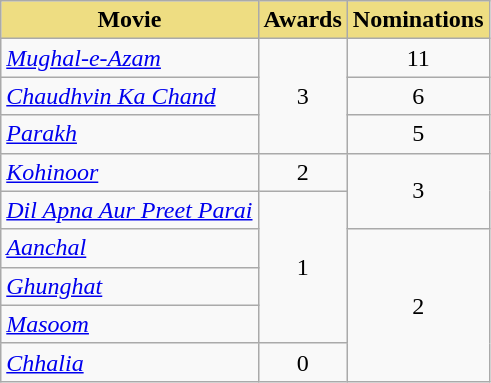<table class="wikitable sortable" style="text-align:center">
<tr>
<th style="background:#EEDD82;">Movie</th>
<th style="background:#EEDD82;">Awards</th>
<th style="background:#EEDD82;">Nominations</th>
</tr>
<tr>
<td align="left"><em><a href='#'>Mughal-e-Azam</a></em></td>
<td rowspan="3">3</td>
<td>11</td>
</tr>
<tr>
<td align="left"><em><a href='#'>Chaudhvin Ka Chand</a> </em></td>
<td>6</td>
</tr>
<tr>
<td align="left"><em><a href='#'>Parakh</a></em></td>
<td>5</td>
</tr>
<tr>
<td align="left"><em><a href='#'>Kohinoor</a></em></td>
<td>2</td>
<td rowspan="2">3</td>
</tr>
<tr>
<td align="left"><em><a href='#'>Dil Apna Aur Preet Parai</a></em></td>
<td rowspan=4>1</td>
</tr>
<tr>
<td align="left"><em><a href='#'>Aanchal</a></em></td>
<td rowspan=4>2</td>
</tr>
<tr>
<td align="left"><em><a href='#'>Ghunghat</a></em></td>
</tr>
<tr>
<td align="left"><em><a href='#'>Masoom</a></em></td>
</tr>
<tr>
<td align="left"><em><a href='#'>Chhalia</a></em></td>
<td>0</td>
</tr>
</table>
